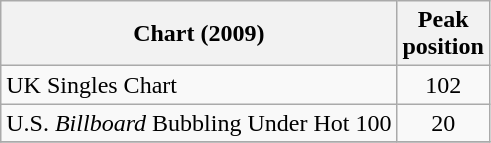<table class="wikitable">
<tr>
<th>Chart (2009)</th>
<th>Peak<br>position</th>
</tr>
<tr>
<td>UK Singles Chart</td>
<td align="center">102</td>
</tr>
<tr>
<td>U.S. <em>Billboard</em> Bubbling Under Hot 100</td>
<td align="center">20</td>
</tr>
<tr>
</tr>
</table>
